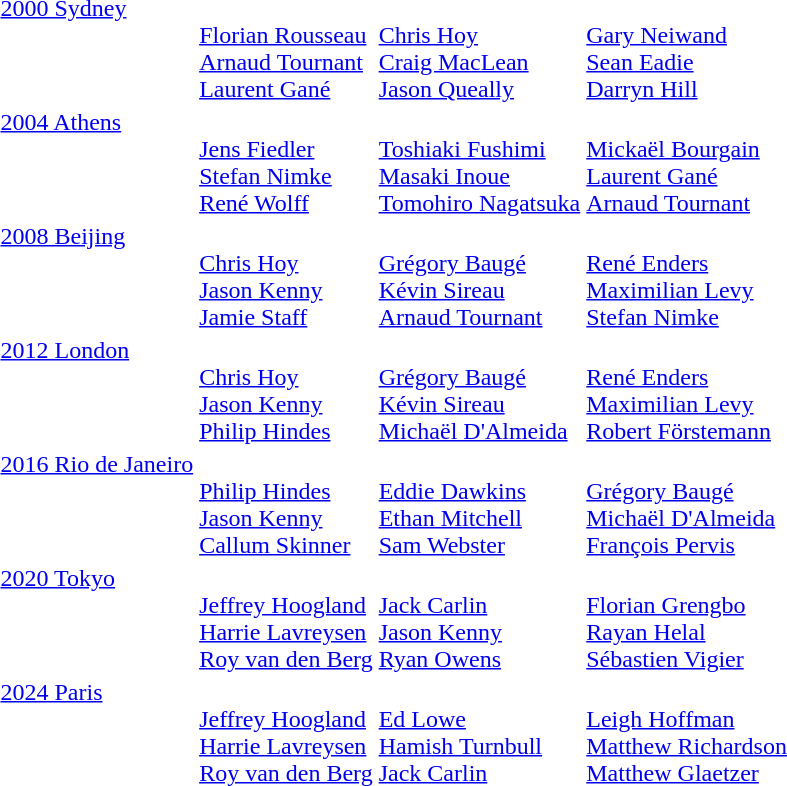<table>
<tr valign="top">
<td><a href='#'>2000 Sydney</a><br></td>
<td><br><a href='#'>Florian Rousseau</a><br><a href='#'>Arnaud Tournant</a><br><a href='#'>Laurent Gané</a></td>
<td><br><a href='#'>Chris Hoy</a><br><a href='#'>Craig MacLean</a><br><a href='#'>Jason Queally</a></td>
<td><br><a href='#'>Gary Neiwand</a><br><a href='#'>Sean Eadie</a><br><a href='#'>Darryn Hill</a></td>
</tr>
<tr valign="top">
<td><a href='#'>2004 Athens</a><br></td>
<td><br><a href='#'>Jens Fiedler</a><br><a href='#'>Stefan Nimke</a><br><a href='#'>René Wolff</a></td>
<td><br><a href='#'>Toshiaki Fushimi</a><br><a href='#'>Masaki Inoue</a><br><a href='#'>Tomohiro Nagatsuka</a></td>
<td><br><a href='#'>Mickaël Bourgain</a><br><a href='#'>Laurent Gané</a><br><a href='#'>Arnaud Tournant</a></td>
</tr>
<tr valign="top">
<td><a href='#'>2008 Beijing</a><br></td>
<td><br><a href='#'>Chris Hoy</a><br><a href='#'>Jason Kenny</a><br><a href='#'>Jamie Staff</a></td>
<td><br><a href='#'>Grégory Baugé</a><br><a href='#'>Kévin Sireau</a><br><a href='#'>Arnaud Tournant</a></td>
<td><br><a href='#'>René Enders</a><br><a href='#'>Maximilian Levy</a><br><a href='#'>Stefan Nimke</a></td>
</tr>
<tr valign="top">
<td><a href='#'>2012 London</a><br></td>
<td><br><a href='#'>Chris Hoy</a><br><a href='#'>Jason Kenny</a><br><a href='#'>Philip Hindes</a></td>
<td><br><a href='#'>Grégory Baugé</a><br><a href='#'>Kévin Sireau</a><br><a href='#'>Michaël D'Almeida</a></td>
<td><br><a href='#'>René Enders</a><br><a href='#'>Maximilian Levy</a><br><a href='#'>Robert Förstemann</a></td>
</tr>
<tr valign="top">
<td><a href='#'>2016 Rio de Janeiro</a><br></td>
<td><br><a href='#'>Philip Hindes</a><br><a href='#'>Jason Kenny</a><br><a href='#'>Callum Skinner</a></td>
<td><br><a href='#'>Eddie Dawkins</a><br><a href='#'>Ethan Mitchell</a><br><a href='#'>Sam Webster</a></td>
<td><br><a href='#'>Grégory Baugé</a><br><a href='#'>Michaël D'Almeida</a><br><a href='#'>François Pervis</a></td>
</tr>
<tr valign="top">
<td><a href='#'>2020 Tokyo</a><br></td>
<td><br><a href='#'>Jeffrey Hoogland</a><br><a href='#'>Harrie Lavreysen</a><br><a href='#'>Roy van den Berg</a></td>
<td><br><a href='#'>Jack Carlin</a><br><a href='#'>Jason Kenny</a><br><a href='#'>Ryan Owens</a></td>
<td><br><a href='#'>Florian Grengbo</a><br><a href='#'>Rayan Helal</a><br><a href='#'>Sébastien Vigier</a></td>
</tr>
<tr valign="top">
<td><a href='#'>2024 Paris</a><br></td>
<td><br><a href='#'>Jeffrey Hoogland</a><br><a href='#'>Harrie Lavreysen</a><br><a href='#'>Roy van den Berg</a></td>
<td><br><a href='#'>Ed Lowe</a><br><a href='#'>Hamish Turnbull</a><br><a href='#'>Jack Carlin</a></td>
<td><br><a href='#'>Leigh Hoffman</a><br><a href='#'>Matthew Richardson</a><br><a href='#'>Matthew Glaetzer</a></td>
</tr>
<tr>
</tr>
</table>
